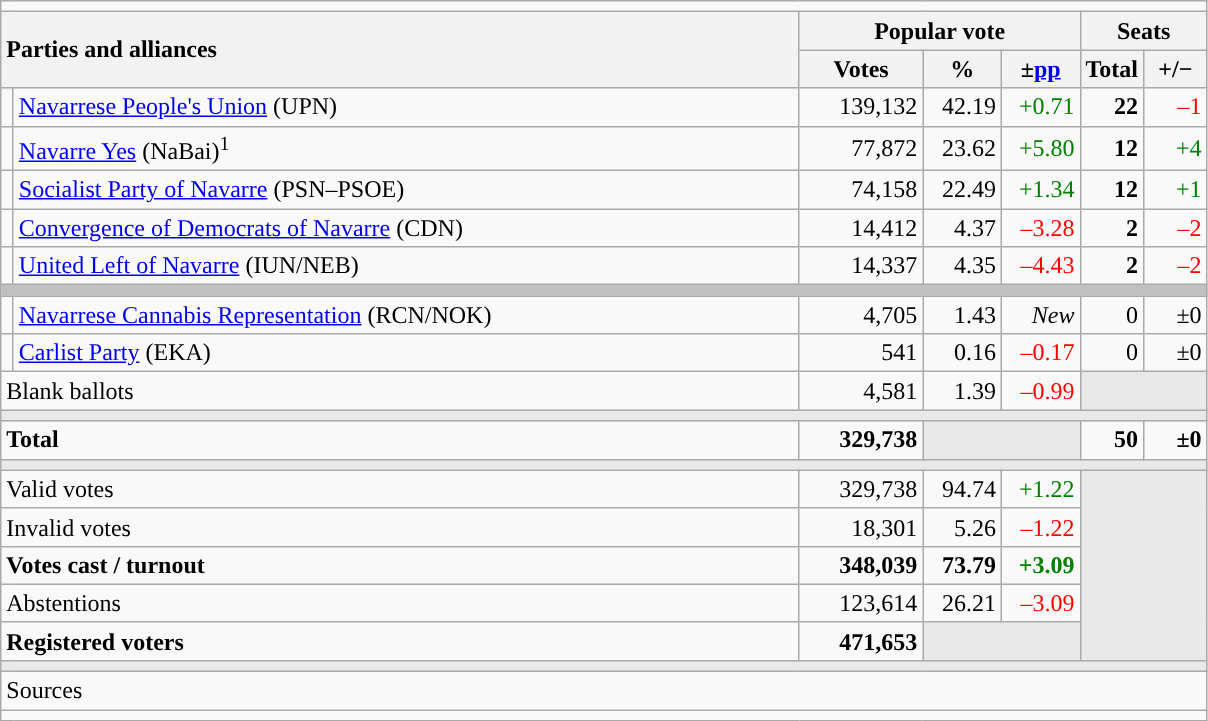<table class="wikitable" style="text-align:right;">
<tr>
<td colspan="7"></td>
</tr>
<tr>
<th style="text-align:left;" rowspan="2" colspan="2" width="525">Parties and alliances</th>
<th colspan="3">Popular vote</th>
<th colspan="2">Seats</th>
</tr>
<tr>
<th width="75">Votes</th>
<th width="45">%</th>
<th width="45">±<a href='#'>pp</a></th>
<th width="35">Total</th>
<th width="35">+/−</th>
</tr>
<tr>
<td width="1" style="color:inherit;background:"></td>
<td align="left"><a href='#'>Navarrese People's Union</a> (UPN)</td>
<td>139,132</td>
<td>42.19</td>
<td style="color:green;">+0.71</td>
<td><strong>22</strong></td>
<td style="color:red;">–1</td>
</tr>
<tr>
<td style="color:inherit;background:"></td>
<td align="left"><a href='#'>Navarre Yes</a> (NaBai)<sup>1</sup></td>
<td>77,872</td>
<td>23.62</td>
<td style="color:green;">+5.80</td>
<td><strong>12</strong></td>
<td style="color:green;">+4</td>
</tr>
<tr>
<td style="color:inherit;background:"></td>
<td align="left"><a href='#'>Socialist Party of Navarre</a> (PSN–PSOE)</td>
<td>74,158</td>
<td>22.49</td>
<td style="color:green;">+1.34</td>
<td><strong>12</strong></td>
<td style="color:green;">+1</td>
</tr>
<tr>
<td style="color:inherit;background:"></td>
<td align="left"><a href='#'>Convergence of Democrats of Navarre</a> (CDN)</td>
<td>14,412</td>
<td>4.37</td>
<td style="color:red;">–3.28</td>
<td><strong>2</strong></td>
<td style="color:red;">–2</td>
</tr>
<tr>
<td style="color:inherit;background:"></td>
<td align="left"><a href='#'>United Left of Navarre</a> (IUN/NEB)</td>
<td>14,337</td>
<td>4.35</td>
<td style="color:red;">–4.43</td>
<td><strong>2</strong></td>
<td style="color:red;">–2</td>
</tr>
<tr>
<td colspan="7" bgcolor="#C0C0C0"></td>
</tr>
<tr>
<td style="color:inherit;background:"></td>
<td align="left"><a href='#'>Navarrese Cannabis Representation</a> (RCN/NOK)</td>
<td>4,705</td>
<td>1.43</td>
<td><em>New</em></td>
<td>0</td>
<td>±0</td>
</tr>
<tr>
<td style="color:inherit;background:"></td>
<td align="left"><a href='#'>Carlist Party</a> (EKA)</td>
<td>541</td>
<td>0.16</td>
<td style="color:red;">–0.17</td>
<td>0</td>
<td>±0</td>
</tr>
<tr>
<td align="left" colspan="2">Blank ballots</td>
<td>4,581</td>
<td>1.39</td>
<td style="color:red;">–0.99</td>
<td bgcolor="#E9E9E9" colspan="2"></td>
</tr>
<tr>
<td colspan="7" bgcolor="#E9E9E9"></td>
</tr>
<tr style="font-weight:bold;">
<td align="left" colspan="2">Total</td>
<td>329,738</td>
<td bgcolor="#E9E9E9" colspan="2"></td>
<td>50</td>
<td>±0</td>
</tr>
<tr>
<td colspan="7" bgcolor="#E9E9E9"></td>
</tr>
<tr>
<td align="left" colspan="2">Valid votes</td>
<td>329,738</td>
<td>94.74</td>
<td style="color:green;">+1.22</td>
<td bgcolor="#E9E9E9" colspan="2" rowspan="5"></td>
</tr>
<tr>
<td align="left" colspan="2">Invalid votes</td>
<td>18,301</td>
<td>5.26</td>
<td style="color:red;">–1.22</td>
</tr>
<tr style="font-weight:bold;">
<td align="left" colspan="2">Votes cast / turnout</td>
<td>348,039</td>
<td>73.79</td>
<td style="color:green;">+3.09</td>
</tr>
<tr>
<td align="left" colspan="2">Abstentions</td>
<td>123,614</td>
<td>26.21</td>
<td style="color:red;">–3.09</td>
</tr>
<tr style="font-weight:bold;">
<td align="left" colspan="2">Registered voters</td>
<td>471,653</td>
<td bgcolor="#E9E9E9" colspan="2"></td>
</tr>
<tr>
<td colspan="7" bgcolor="#E9E9E9"></td>
</tr>
<tr>
<td align="left" colspan="7">Sources</td>
</tr>
<tr>
<td colspan="7" style="text-align:left; max-width:790px;"></td>
</tr>
</table>
